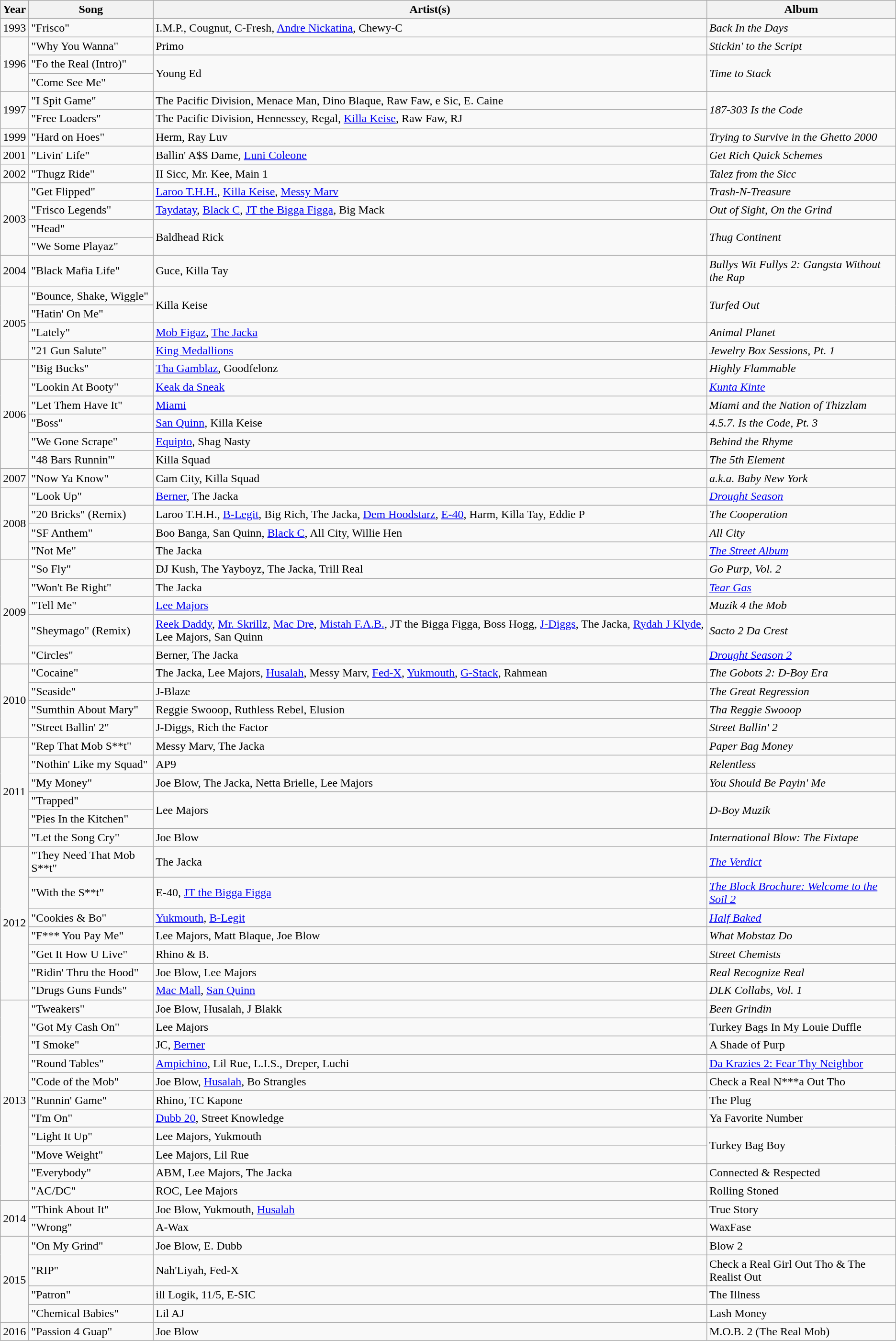<table class="wikitable">
<tr>
<th>Year</th>
<th>Song</th>
<th>Artist(s)</th>
<th>Album</th>
</tr>
<tr>
<td>1993</td>
<td>"Frisco"</td>
<td>I.M.P., Cougnut, C-Fresh, <a href='#'>Andre Nickatina</a>, Chewy-C</td>
<td><em>Back In the Days</em></td>
</tr>
<tr>
<td rowspan="3">1996</td>
<td>"Why You Wanna"</td>
<td>Primo</td>
<td><em>Stickin' to the Script</em></td>
</tr>
<tr>
<td>"Fo the Real (Intro)"</td>
<td rowspan="2">Young Ed</td>
<td rowspan="2"><em>Time to Stack</em></td>
</tr>
<tr>
<td>"Come See Me"</td>
</tr>
<tr>
<td rowspan="2">1997</td>
<td>"I Spit Game"</td>
<td>The Pacific Division, Menace Man, Dino Blaque, Raw Faw, e Sic, E. Caine</td>
<td rowspan="2"><em>187-303 Is the Code</em></td>
</tr>
<tr>
<td>"Free Loaders"</td>
<td>The Pacific Division, Hennessey, Regal, <a href='#'>Killa Keise</a>, Raw Faw, RJ</td>
</tr>
<tr>
<td>1999</td>
<td>"Hard on Hoes"</td>
<td>Herm, Ray Luv</td>
<td><em>Trying to Survive in the Ghetto 2000</em></td>
</tr>
<tr>
<td>2001</td>
<td>"Livin' Life"</td>
<td>Ballin' A$$ Dame, <a href='#'>Luni Coleone</a></td>
<td><em>Get Rich Quick Schemes</em></td>
</tr>
<tr>
<td>2002</td>
<td>"Thugz Ride"</td>
<td>II Sicc, Mr. Kee, Main 1</td>
<td><em>Talez from the Sicc</em></td>
</tr>
<tr>
<td rowspan="4">2003</td>
<td>"Get Flipped"</td>
<td><a href='#'>Laroo T.H.H.</a>, <a href='#'>Killa Keise</a>, <a href='#'>Messy Marv</a></td>
<td><em>Trash-N-Treasure</em></td>
</tr>
<tr>
<td>"Frisco Legends"</td>
<td><a href='#'>Taydatay</a>, <a href='#'>Black C</a>, <a href='#'>JT the Bigga Figga</a>, Big Mack</td>
<td><em>Out of Sight, On the Grind</em></td>
</tr>
<tr>
<td>"Head"</td>
<td rowspan="2">Baldhead Rick</td>
<td rowspan="2"><em>Thug Continent</em></td>
</tr>
<tr>
<td>"We Some Playaz"</td>
</tr>
<tr>
<td>2004</td>
<td>"Black Mafia Life"</td>
<td>Guce, Killa Tay</td>
<td><em>Bullys Wit Fullys 2: Gangsta Without the Rap</em></td>
</tr>
<tr>
<td rowspan="4">2005</td>
<td>"Bounce, Shake, Wiggle"</td>
<td rowspan="2">Killa Keise</td>
<td rowspan="2"><em>Turfed Out</em></td>
</tr>
<tr>
<td>"Hatin' On Me"</td>
</tr>
<tr>
<td>"Lately"</td>
<td><a href='#'>Mob Figaz</a>, <a href='#'>The Jacka</a></td>
<td><em>Animal Planet</em></td>
</tr>
<tr>
<td>"21 Gun Salute"</td>
<td><a href='#'>King Medallions</a></td>
<td><em>Jewelry Box Sessions, Pt. 1</em></td>
</tr>
<tr>
<td rowspan="6">2006</td>
<td>"Big Bucks"</td>
<td><a href='#'>Tha Gamblaz</a>, Goodfelonz</td>
<td><em>Highly Flammable</em></td>
</tr>
<tr>
<td>"Lookin At Booty"</td>
<td><a href='#'>Keak da Sneak</a></td>
<td><em><a href='#'>Kunta Kinte</a></em></td>
</tr>
<tr>
<td>"Let Them Have It"</td>
<td><a href='#'>Miami</a></td>
<td><em>Miami and the Nation of Thizzlam</em></td>
</tr>
<tr>
<td>"Boss"</td>
<td><a href='#'>San Quinn</a>, Killa Keise</td>
<td><em>4.5.7. Is the Code, Pt. 3</em></td>
</tr>
<tr>
<td>"We Gone Scrape"</td>
<td><a href='#'>Equipto</a>, Shag Nasty</td>
<td><em>Behind the Rhyme</em></td>
</tr>
<tr>
<td>"48 Bars Runnin'"</td>
<td>Killa Squad</td>
<td><em>The 5th Element</em></td>
</tr>
<tr>
<td>2007</td>
<td>"Now Ya Know"</td>
<td>Cam City, Killa Squad</td>
<td><em>a.k.a. Baby New York</em></td>
</tr>
<tr>
<td rowspan="4">2008</td>
<td>"Look Up"</td>
<td><a href='#'>Berner</a>, The Jacka</td>
<td><em><a href='#'>Drought Season</a></em></td>
</tr>
<tr>
<td>"20 Bricks" (Remix)</td>
<td>Laroo T.H.H., <a href='#'>B-Legit</a>, Big Rich, The Jacka, <a href='#'>Dem Hoodstarz</a>, <a href='#'>E-40</a>, Harm, Killa Tay, Eddie P</td>
<td><em>The Cooperation</em></td>
</tr>
<tr>
<td>"SF Anthem"</td>
<td>Boo Banga, San Quinn, <a href='#'>Black C</a>, All City, Willie Hen</td>
<td><em>All City</em></td>
</tr>
<tr>
<td>"Not Me"</td>
<td>The Jacka</td>
<td><em><a href='#'>The Street Album</a></em></td>
</tr>
<tr>
<td rowspan="5">2009</td>
<td>"So Fly"</td>
<td>DJ Kush, The Yayboyz, The Jacka, Trill Real</td>
<td><em>Go Purp, Vol. 2</em></td>
</tr>
<tr>
<td>"Won't Be Right"</td>
<td>The Jacka</td>
<td><em><a href='#'>Tear Gas</a></em></td>
</tr>
<tr>
<td>"Tell Me"</td>
<td><a href='#'>Lee Majors</a></td>
<td><em>Muzik 4 the Mob</em></td>
</tr>
<tr>
<td>"Sheymago" (Remix)</td>
<td><a href='#'>Reek Daddy</a>, <a href='#'>Mr. Skrillz</a>, <a href='#'>Mac Dre</a>, <a href='#'>Mistah F.A.B.</a>, JT the Bigga Figga, Boss Hogg, <a href='#'>J-Diggs</a>, The Jacka, <a href='#'>Rydah J Klyde</a>, Lee Majors, San Quinn</td>
<td><em>Sacto 2 Da Crest</em></td>
</tr>
<tr>
<td>"Circles"</td>
<td>Berner, The Jacka</td>
<td><em><a href='#'>Drought Season 2</a></em></td>
</tr>
<tr>
<td rowspan="4">2010</td>
<td>"Cocaine"</td>
<td>The Jacka, Lee Majors, <a href='#'>Husalah</a>, Messy Marv, <a href='#'>Fed-X</a>, <a href='#'>Yukmouth</a>, <a href='#'>G-Stack</a>, Rahmean</td>
<td><em>The Gobots 2: D-Boy Era</em></td>
</tr>
<tr>
<td>"Seaside"</td>
<td>J-Blaze</td>
<td><em>The Great Regression</em></td>
</tr>
<tr>
<td>"Sumthin About Mary"</td>
<td>Reggie Swooop, Ruthless Rebel, Elusion</td>
<td><em>Tha Reggie Swooop</em></td>
</tr>
<tr>
<td>"Street Ballin' 2"</td>
<td>J-Diggs, Rich the Factor</td>
<td><em>Street Ballin' 2</em></td>
</tr>
<tr>
<td rowspan="6">2011</td>
<td>"Rep That Mob S**t"</td>
<td>Messy Marv, The Jacka</td>
<td><em>Paper Bag Money</em></td>
</tr>
<tr>
<td>"Nothin' Like my Squad"</td>
<td>AP9</td>
<td><em>Relentless</em></td>
</tr>
<tr>
<td>"My Money"</td>
<td>Joe Blow, The Jacka, Netta Brielle, Lee Majors</td>
<td><em>You Should Be Payin' Me</em></td>
</tr>
<tr>
<td>"Trapped"</td>
<td rowspan="2">Lee Majors</td>
<td rowspan="2"><em>D-Boy Muzik</em></td>
</tr>
<tr>
<td>"Pies In the Kitchen"</td>
</tr>
<tr>
<td>"Let the Song Cry"</td>
<td>Joe Blow</td>
<td><em>International Blow: The Fixtape</em></td>
</tr>
<tr>
<td rowspan="7">2012</td>
<td>"They Need That Mob S**t"</td>
<td>The Jacka</td>
<td><em><a href='#'>The Verdict</a></em></td>
</tr>
<tr>
<td>"With the S**t"</td>
<td>E-40, <a href='#'>JT the Bigga Figga</a></td>
<td><em><a href='#'>The Block Brochure: Welcome to the Soil 2</a></em></td>
</tr>
<tr>
<td>"Cookies & Bo"</td>
<td><a href='#'>Yukmouth</a>, <a href='#'>B-Legit</a></td>
<td><em><a href='#'>Half Baked</a></em></td>
</tr>
<tr>
<td>"F*** You Pay Me"</td>
<td>Lee Majors, Matt Blaque, Joe Blow</td>
<td><em>What Mobstaz Do</em></td>
</tr>
<tr>
<td>"Get It How U Live"</td>
<td>Rhino & B.</td>
<td><em>Street Chemists</em></td>
</tr>
<tr>
<td>"Ridin' Thru the Hood"</td>
<td>Joe Blow, Lee Majors</td>
<td><em>Real Recognize Real</em></td>
</tr>
<tr>
<td>"Drugs Guns Funds"</td>
<td><a href='#'>Mac Mall</a>, <a href='#'>San Quinn</a></td>
<td><em>DLK Collabs, Vol. 1</em></td>
</tr>
<tr>
<td rowspan="11">2013</td>
<td>"Tweakers"</td>
<td>Joe Blow, Husalah, J Blakk</td>
<td><em>Been Grindin<strong></td>
</tr>
<tr>
<td>"Got My Cash On"</td>
<td>Lee Majors</td>
<td></em>Turkey Bags In My Louie Duffle<em></td>
</tr>
<tr>
<td>"I Smoke"</td>
<td>JC, <a href='#'>Berner</a></td>
<td></em>A Shade of Purp<em></td>
</tr>
<tr>
<td>"Round Tables"</td>
<td><a href='#'>Ampichino</a>, Lil Rue, L.I.S., Dreper, Luchi</td>
<td></em><a href='#'>Da Krazies 2: Fear Thy Neighbor</a><em></td>
</tr>
<tr>
<td>"Code of the Mob"</td>
<td>Joe Blow, <a href='#'>Husalah</a>, Bo Strangles</td>
<td></em>Check a Real N***a Out Tho<em></td>
</tr>
<tr>
<td>"Runnin' Game"</td>
<td>Rhino, TC Kapone</td>
<td></em>The Plug<em></td>
</tr>
<tr>
<td>"I'm On"</td>
<td><a href='#'>Dubb 20</a>, Street Knowledge</td>
<td></em>Ya Favorite Number<em></td>
</tr>
<tr>
<td>"Light It Up"</td>
<td>Lee Majors, Yukmouth</td>
<td rowspan="2"></em>Turkey Bag Boy<em></td>
</tr>
<tr>
<td>"Move Weight"</td>
<td>Lee Majors, Lil Rue</td>
</tr>
<tr>
<td>"Everybody"</td>
<td>ABM, Lee Majors, The Jacka</td>
<td></em>Connected & Respected<em></td>
</tr>
<tr>
<td>"AC/DC"</td>
<td>ROC, Lee Majors</td>
<td></em>Rolling Stoned<em></td>
</tr>
<tr>
<td rowspan="2">2014</td>
<td>"Think About It"</td>
<td>Joe Blow, Yukmouth, <a href='#'>Husalah</a></td>
<td></em>True Story<em></td>
</tr>
<tr>
<td>"Wrong"</td>
<td>A-Wax</td>
<td></em>WaxFase<em></td>
</tr>
<tr>
<td rowspan="4">2015</td>
<td>"On My Grind"</td>
<td>Joe Blow, E. Dubb</td>
<td></em>Blow 2<em></td>
</tr>
<tr>
<td>"RIP"</td>
<td>Nah'Liyah, Fed-X</td>
<td></em>Check a Real Girl Out Tho & The Realist Out<em></td>
</tr>
<tr>
<td>"Patron"</td>
<td>ill Logik, 11/5, E-SIC</td>
<td></em>The Illness<em></td>
</tr>
<tr>
<td>"Chemical Babies"</td>
<td>Lil AJ</td>
<td></em>Lash Money<em></td>
</tr>
<tr>
<td>2016</td>
<td>"Passion 4 Guap"</td>
<td>Joe Blow</td>
<td></em>M.O.B. 2 (The Real Mob)<em></td>
</tr>
</table>
